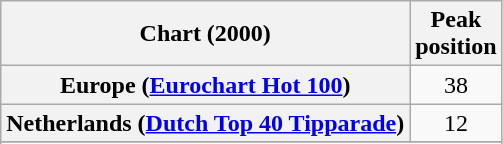<table class="wikitable sortable plainrowheaders" style="text-align:center">
<tr>
<th>Chart (2000)</th>
<th>Peak<br>position</th>
</tr>
<tr>
<th scope="row">Europe (<a href='#'>Eurochart Hot 100</a>)</th>
<td>38</td>
</tr>
<tr>
<th scope="row">Netherlands (<a href='#'>Dutch Top 40 Tipparade</a>)</th>
<td>12</td>
</tr>
<tr>
</tr>
<tr>
</tr>
<tr>
</tr>
<tr>
</tr>
<tr>
</tr>
</table>
